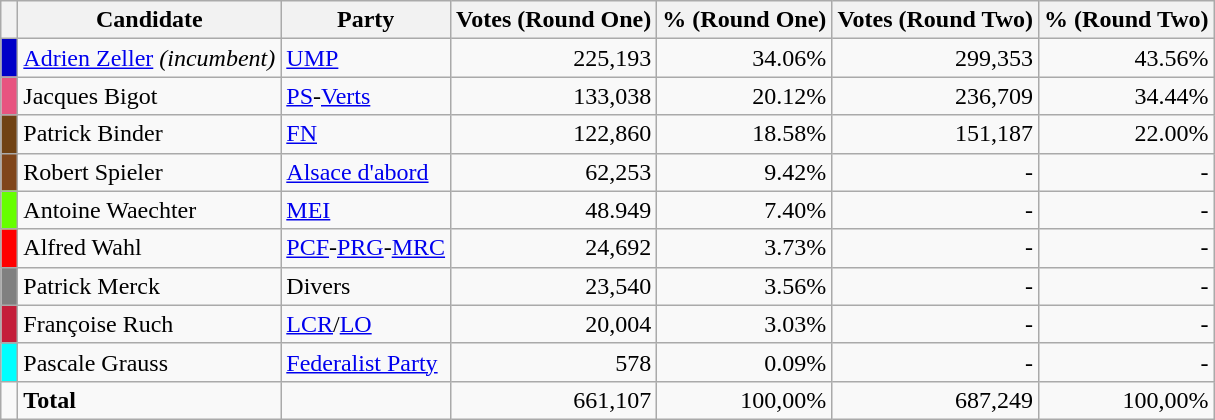<table class="wikitable" style="text-align:right">
<tr>
<th></th>
<th>Candidate</th>
<th>Party</th>
<th>Votes (Round One)</th>
<th>% (Round One)</th>
<th>Votes (Round Two)</th>
<th>% (Round Two)</th>
</tr>
<tr>
<td bgcolor="#0000C8"> </td>
<td align=left><a href='#'>Adrien Zeller</a> <em>(incumbent)</em></td>
<td align=left><a href='#'>UMP</a></td>
<td>225,193</td>
<td>34.06%</td>
<td>299,353</td>
<td>43.56%</td>
</tr>
<tr>
<td bgcolor="#E75480"> </td>
<td align=left>Jacques Bigot</td>
<td align=left><a href='#'>PS</a>-<a href='#'>Verts</a></td>
<td>133,038</td>
<td>20.12%</td>
<td>236,709</td>
<td>34.44%</td>
</tr>
<tr>
<td bgcolor="#704214"> </td>
<td align=left>Patrick Binder</td>
<td align=left><a href='#'>FN</a></td>
<td>122,860</td>
<td>18.58%</td>
<td>151,187</td>
<td>22.00%</td>
</tr>
<tr>
<td bgcolor="#80461B"> </td>
<td align=left>Robert Spieler</td>
<td align=left><a href='#'>Alsace d'abord</a></td>
<td>62,253</td>
<td>9.42%</td>
<td>-</td>
<td>-</td>
</tr>
<tr>
<td bgcolor="#66FF00"> </td>
<td align=left>Antoine Waechter</td>
<td align=left><a href='#'>MEI</a></td>
<td>48.949</td>
<td>7.40%</td>
<td>-</td>
<td>-</td>
</tr>
<tr>
<td bgcolor="red"> </td>
<td align=left>Alfred Wahl</td>
<td align=left><a href='#'>PCF</a>-<a href='#'>PRG</a>-<a href='#'>MRC</a></td>
<td>24,692</td>
<td>3.73%</td>
<td>-</td>
<td>-</td>
</tr>
<tr>
<td bgcolor="gray"> </td>
<td align=left>Patrick Merck</td>
<td align=left>Divers</td>
<td>23,540</td>
<td>3.56%</td>
<td>-</td>
<td>-</td>
</tr>
<tr>
<td bgcolor="#C41E3A"> </td>
<td align=left>Françoise Ruch</td>
<td align=left><a href='#'>LCR</a>/<a href='#'>LO</a></td>
<td>20,004</td>
<td>3.03%</td>
<td>-</td>
<td>-</td>
</tr>
<tr>
<td bgcolor="cyan"> </td>
<td align=left>Pascale Grauss</td>
<td align=left><a href='#'>Federalist Party</a></td>
<td>578</td>
<td>0.09%</td>
<td>-</td>
<td>-</td>
</tr>
<tr>
<td></td>
<td align=left><strong>Total</strong></td>
<td align=left></td>
<td>661,107</td>
<td>100,00%</td>
<td>687,249</td>
<td>100,00%</td>
</tr>
</table>
